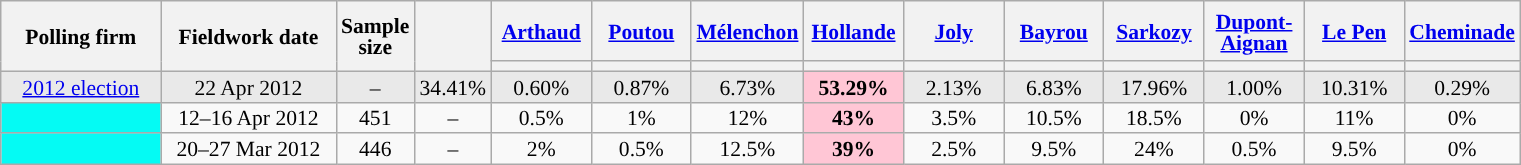<table class="wikitable sortable" style="text-align:center;font-size:90%;line-height:14px;">
<tr style="height:40px;">
<th style="width:100px;" rowspan="2">Polling firm</th>
<th style="width:110px;" rowspan="2">Fieldwork date</th>
<th style="width:35px;" rowspan="2">Sample<br>size</th>
<th style="width:30px;" rowspan="2"></th>
<th class="unsortable" style="width:60px;"><a href='#'>Arthaud</a><br></th>
<th class="unsortable" style="width:60px;"><a href='#'>Poutou</a><br></th>
<th class="unsortable" style="width:60px;"><a href='#'>Mélenchon</a><br></th>
<th class="unsortable" style="width:60px;"><a href='#'>Hollande</a><br></th>
<th class="unsortable" style="width:60px;"><a href='#'>Joly</a><br></th>
<th class="unsortable" style="width:60px;"><a href='#'>Bayrou</a><br></th>
<th class="unsortable" style="width:60px;"><a href='#'>Sarkozy</a><br></th>
<th class="unsortable" style="width:60px;"><a href='#'>Dupont-Aignan</a><br></th>
<th class="unsortable" style="width:60px;"><a href='#'>Le Pen</a><br></th>
<th class="unsortable" style="width:60px;"><a href='#'>Cheminade</a><br></th>
</tr>
<tr>
<th style="background:"></th>
<th style="background:"></th>
<th style="background:"></th>
<th style="background:"></th>
<th style="background:"></th>
<th style="background:"></th>
<th style="background:"></th>
<th style="background:"></th>
<th style="background:"></th>
<th style="background:"></th>
</tr>
<tr style="background:#E9E9E9;">
<td><a href='#'>2012 election</a></td>
<td data-sort-value="2012-04-22">22 Apr 2012</td>
<td>–</td>
<td>34.41%</td>
<td>0.60%</td>
<td>0.87%</td>
<td>6.73%</td>
<td style="background:#FFC6D5;"><strong>53.29%</strong></td>
<td>2.13%</td>
<td>6.83%</td>
<td>17.96%</td>
<td>1.00%</td>
<td>10.31%</td>
<td>0.29%</td>
</tr>
<tr>
<td style="background:#04FBF4;"></td>
<td data-sort-value="2012-04-16">12–16 Apr 2012</td>
<td>451</td>
<td>–</td>
<td>0.5%</td>
<td>1%</td>
<td>12%</td>
<td style="background:#FFC6D5;"><strong>43%</strong></td>
<td>3.5%</td>
<td>10.5%</td>
<td>18.5%</td>
<td>0%</td>
<td>11%</td>
<td>0%</td>
</tr>
<tr>
<td style="background:#04FBF4;"> </td>
<td data-sort-value="2012-03-27">20–27 Mar 2012</td>
<td>446</td>
<td>–</td>
<td>2%</td>
<td>0.5%</td>
<td>12.5%</td>
<td style="background:#FFC6D5;"><strong>39%</strong></td>
<td>2.5%</td>
<td>9.5%</td>
<td>24%</td>
<td>0.5%</td>
<td>9.5%</td>
<td>0%</td>
</tr>
</table>
